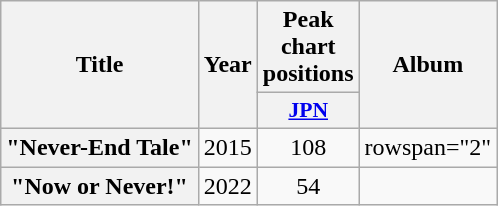<table class="wikitable plainrowheaders" style="text-align:center;">
<tr>
<th scope="col" rowspan="2">Title</th>
<th scope="col" rowspan="2">Year</th>
<th scope="col" colspan="1">Peak chart<br>positions</th>
<th scope="col" rowspan="2">Album</th>
</tr>
<tr>
<th scope="col" style="width:3em;font-size:90%;"><a href='#'>JPN</a><br></th>
</tr>
<tr>
<th scope="row">"Never-End Tale"<br></th>
<td>2015</td>
<td>108</td>
<td>rowspan="2" </td>
</tr>
<tr>
<th scope="row">"Now or Never!"<br></th>
<td>2022</td>
<td>54</td>
</tr>
</table>
